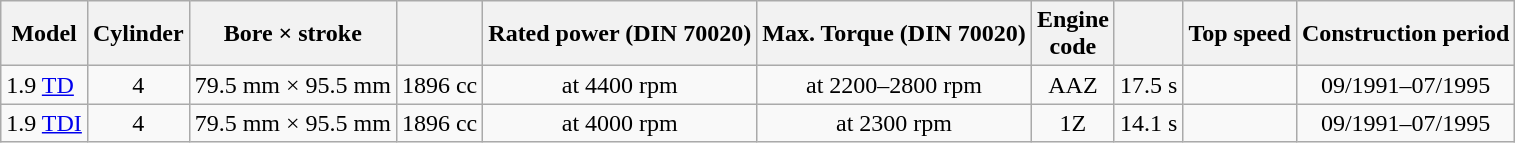<table class="wikitable" style="text-align: center;">
<tr>
<th>Model</th>
<th>Cylinder</th>
<th>Bore × stroke</th>
<th></th>
<th>Rated power (DIN 70020)</th>
<th>Max. Torque (DIN 70020)</th>
<th>Engine<br>code</th>
<th></th>
<th>Top speed</th>
<th>Construction period</th>
</tr>
<tr>
<td style="text-align: left;">1.9 <a href='#'>TD</a></td>
<td>4</td>
<td>79.5 mm × 95.5 mm</td>
<td>1896 cc</td>
<td> at 4400 rpm</td>
<td> at 2200–2800 rpm</td>
<td>AAZ</td>
<td>17.5 s</td>
<td></td>
<td>09/1991–07/1995</td>
</tr>
<tr>
<td style="text-align: left;">1.9 <a href='#'>TDI</a></td>
<td>4</td>
<td>79.5 mm × 95.5 mm</td>
<td>1896 cc</td>
<td> at 4000 rpm</td>
<td> at 2300 rpm</td>
<td>1Z</td>
<td>14.1 s</td>
<td></td>
<td>09/1991–07/1995</td>
</tr>
</table>
